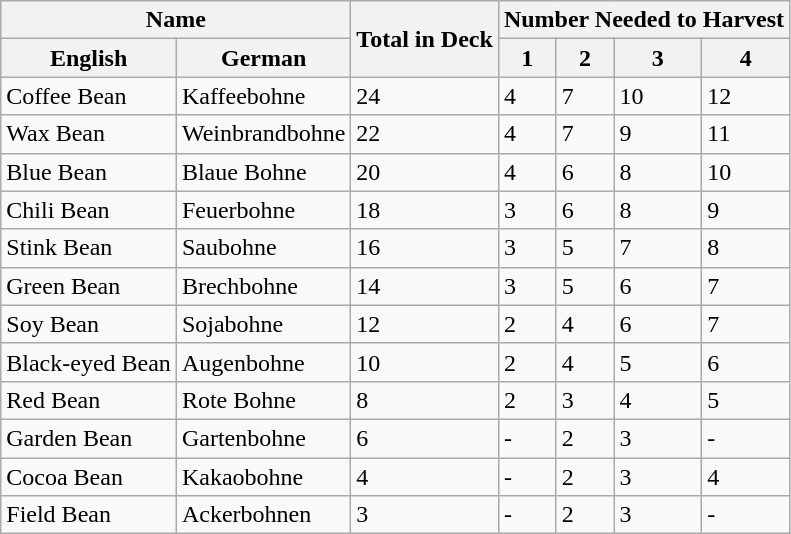<table class="wikitable">
<tr>
<th colspan="2">Name</th>
<th rowspan="2">Total in Deck</th>
<th colspan="4">Number Needed to Harvest</th>
</tr>
<tr>
<th>English</th>
<th>German</th>
<th>1</th>
<th>2</th>
<th>3</th>
<th>4</th>
</tr>
<tr>
<td>Coffee Bean</td>
<td>Kaffeebohne</td>
<td>24</td>
<td>4</td>
<td>7</td>
<td>10</td>
<td>12</td>
</tr>
<tr>
<td>Wax Bean</td>
<td>Weinbrandbohne</td>
<td>22</td>
<td>4</td>
<td>7</td>
<td>9</td>
<td>11</td>
</tr>
<tr>
<td>Blue Bean</td>
<td>Blaue Bohne</td>
<td>20</td>
<td>4</td>
<td>6</td>
<td>8</td>
<td>10</td>
</tr>
<tr>
<td>Chili Bean</td>
<td>Feuerbohne</td>
<td>18</td>
<td>3</td>
<td>6</td>
<td>8</td>
<td>9</td>
</tr>
<tr>
<td>Stink Bean</td>
<td>Saubohne</td>
<td>16</td>
<td>3</td>
<td>5</td>
<td>7</td>
<td>8</td>
</tr>
<tr>
<td>Green Bean</td>
<td>Brechbohne</td>
<td>14</td>
<td>3</td>
<td>5</td>
<td>6</td>
<td>7</td>
</tr>
<tr>
<td>Soy Bean</td>
<td>Sojabohne</td>
<td>12</td>
<td>2</td>
<td>4</td>
<td>6</td>
<td>7</td>
</tr>
<tr>
<td>Black-eyed Bean</td>
<td>Augenbohne</td>
<td>10</td>
<td>2</td>
<td>4</td>
<td>5</td>
<td>6</td>
</tr>
<tr>
<td>Red Bean</td>
<td>Rote Bohne</td>
<td>8</td>
<td>2</td>
<td>3</td>
<td>4</td>
<td>5</td>
</tr>
<tr>
<td>Garden Bean</td>
<td>Gartenbohne</td>
<td>6</td>
<td>-</td>
<td>2</td>
<td>3</td>
<td>-</td>
</tr>
<tr>
<td>Cocoa Bean</td>
<td>Kakaobohne</td>
<td>4</td>
<td>-</td>
<td>2</td>
<td>3</td>
<td>4</td>
</tr>
<tr>
<td>Field Bean</td>
<td>Ackerbohnen</td>
<td>3</td>
<td>-</td>
<td>2</td>
<td>3</td>
<td>-</td>
</tr>
</table>
